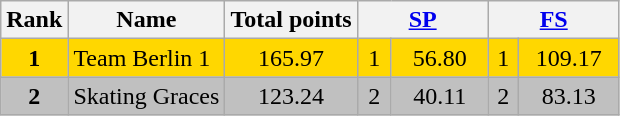<table class="wikitable sortable">
<tr>
<th>Rank</th>
<th>Name</th>
<th>Total points</th>
<th colspan="2" width="80px"><a href='#'>SP</a></th>
<th colspan="2" width="80px"><a href='#'>FS</a></th>
</tr>
<tr bgcolor="gold">
<td align="center"><strong>1</strong></td>
<td>Team Berlin 1</td>
<td align="center">165.97</td>
<td align="center">1</td>
<td align="center">56.80</td>
<td align="center">1</td>
<td align="center">109.17</td>
</tr>
<tr bgcolor="silver">
<td align="center"><strong>2</strong></td>
<td>Skating Graces</td>
<td align="center">123.24</td>
<td align="center">2</td>
<td align="center">40.11</td>
<td align="center">2</td>
<td align="center">83.13</td>
</tr>
</table>
